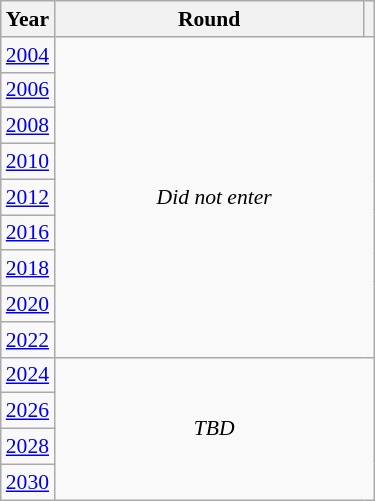<table class="wikitable" style="text-align: center; font-size:90%">
<tr>
<th>Year</th>
<th style="width:200px">Round</th>
<th></th>
</tr>
<tr>
<td><a href='#'>2004</a></td>
<td colspan="2" rowspan="9"><em>Did not enter</em></td>
</tr>
<tr>
<td><a href='#'>2006</a></td>
</tr>
<tr>
<td><a href='#'>2008</a></td>
</tr>
<tr>
<td><a href='#'>2010</a></td>
</tr>
<tr>
<td><a href='#'>2012</a></td>
</tr>
<tr>
<td><a href='#'>2016</a></td>
</tr>
<tr>
<td><a href='#'>2018</a></td>
</tr>
<tr>
<td><a href='#'>2020</a></td>
</tr>
<tr>
<td><a href='#'>2022</a></td>
</tr>
<tr>
<td><a href='#'>2024</a></td>
<td colspan="2" rowspan="4"><em>TBD</em></td>
</tr>
<tr>
<td><a href='#'>2026</a></td>
</tr>
<tr>
<td><a href='#'>2028</a></td>
</tr>
<tr>
<td><a href='#'>2030</a></td>
</tr>
</table>
